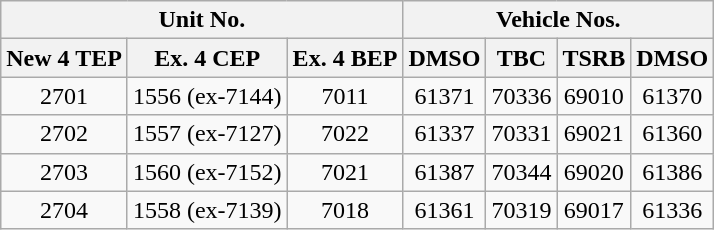<table class="wikitable">
<tr>
<th colspan=3>Unit No.</th>
<th colspan=4>Vehicle Nos.</th>
</tr>
<tr>
<th>New 4 TEP</th>
<th>Ex. 4 CEP</th>
<th>Ex. 4 BEP</th>
<th>DMSO</th>
<th>TBC</th>
<th>TSRB</th>
<th>DMSO</th>
</tr>
<tr>
<td align=center>2701</td>
<td align=center>1556 (ex-7144)</td>
<td align=center>7011</td>
<td align=center>61371</td>
<td align=center>70336</td>
<td align=center>69010</td>
<td align=center>61370</td>
</tr>
<tr>
<td align=center>2702</td>
<td align=center>1557 (ex-7127)</td>
<td align=center>7022</td>
<td align=center>61337</td>
<td align=center>70331</td>
<td align=center>69021</td>
<td align=center>61360</td>
</tr>
<tr>
<td align=center>2703</td>
<td align=center>1560 (ex-7152)</td>
<td align=center>7021</td>
<td align=center>61387</td>
<td align=center>70344</td>
<td align=center>69020</td>
<td align=center>61386</td>
</tr>
<tr>
<td align=center>2704</td>
<td align=center>1558 (ex-7139)</td>
<td align=center>7018</td>
<td align=center>61361</td>
<td align=center>70319</td>
<td align=center>69017</td>
<td align=center>61336</td>
</tr>
</table>
